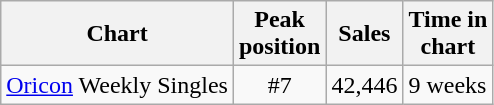<table class="wikitable">
<tr>
<th align="left">Chart</th>
<th align="center">Peak<br>position</th>
<th align="center">Sales</th>
<th align="center">Time in<br>chart</th>
</tr>
<tr>
<td align="left"><a href='#'>Oricon</a> Weekly Singles</td>
<td align="center">#7</td>
<td align="">42,446</td>
<td align="">9 weeks</td>
</tr>
</table>
